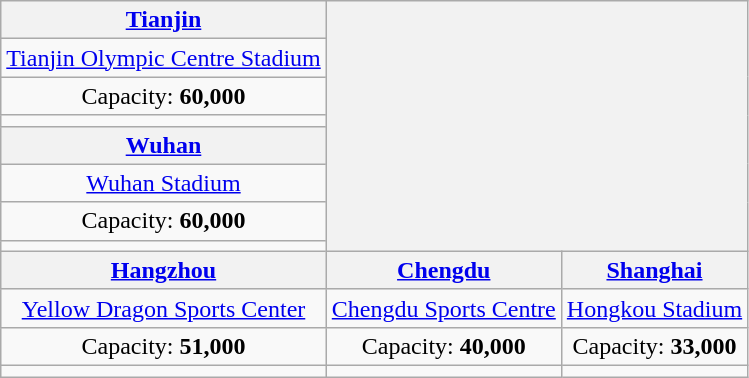<table class="wikitable" style="text-align:center">
<tr>
<th><a href='#'>Tianjin</a></th>
<th colspan="3" rowspan="8"></th>
</tr>
<tr>
<td><a href='#'>Tianjin Olympic Centre Stadium</a></td>
</tr>
<tr>
<td>Capacity: <strong>60,000</strong></td>
</tr>
<tr>
<td></td>
</tr>
<tr>
<th><a href='#'>Wuhan</a></th>
</tr>
<tr>
<td><a href='#'>Wuhan Stadium</a></td>
</tr>
<tr>
<td>Capacity: <strong>60,000</strong></td>
</tr>
<tr>
<td></td>
</tr>
<tr>
<th><a href='#'>Hangzhou</a></th>
<th><a href='#'>Chengdu</a></th>
<th><a href='#'>Shanghai</a></th>
</tr>
<tr>
<td><a href='#'>Yellow Dragon Sports Center</a></td>
<td><a href='#'>Chengdu Sports Centre</a></td>
<td><a href='#'>Hongkou Stadium</a></td>
</tr>
<tr>
<td>Capacity: <strong>51,000</strong></td>
<td>Capacity: <strong>40,000</strong></td>
<td>Capacity: <strong>33,000</strong></td>
</tr>
<tr>
<td></td>
<td></td>
<td></td>
</tr>
</table>
